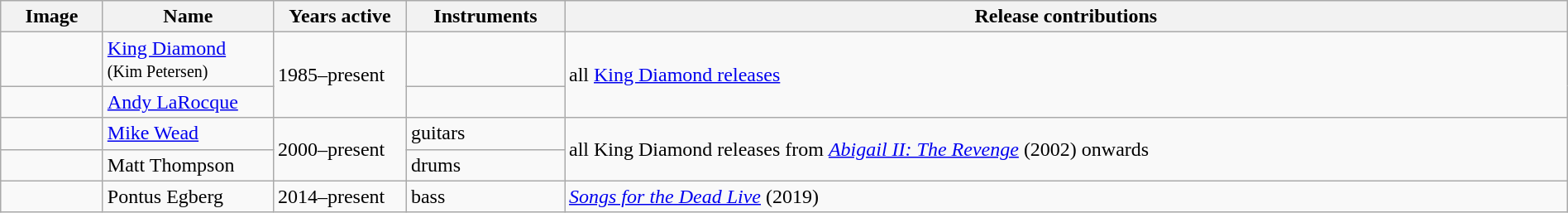<table class="wikitable" border="1" width=100%>
<tr>
<th width="75">Image</th>
<th width="130">Name</th>
<th width="100">Years active</th>
<th width="120">Instruments</th>
<th>Release contributions</th>
</tr>
<tr>
<td></td>
<td><a href='#'>King Diamond</a><br><small>(Kim Petersen)</small></td>
<td rowspan="2">1985–present</td>
<td></td>
<td rowspan="2">all <a href='#'>King Diamond releases</a></td>
</tr>
<tr>
<td></td>
<td><a href='#'>Andy LaRocque</a><br></td>
<td></td>
</tr>
<tr>
<td></td>
<td><a href='#'>Mike Wead</a><br></td>
<td rowspan="2">2000–present</td>
<td>guitars</td>
<td rowspan="2">all King Diamond releases from <em><a href='#'>Abigail II: The Revenge</a></em> (2002) onwards</td>
</tr>
<tr>
<td></td>
<td>Matt Thompson</td>
<td>drums</td>
</tr>
<tr>
<td></td>
<td>Pontus Egberg</td>
<td>2014–present</td>
<td>bass</td>
<td><em><a href='#'>Songs for the Dead Live</a></em> (2019)</td>
</tr>
</table>
